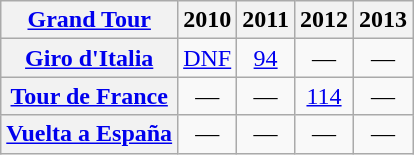<table class="wikitable plainrowheaders">
<tr>
<th scope="col"><a href='#'>Grand Tour</a></th>
<th scope="col">2010</th>
<th scope="col">2011</th>
<th scope="col">2012</th>
<th scope="col">2013</th>
</tr>
<tr style="text-align:center;">
<th scope="row"> <a href='#'>Giro d'Italia</a></th>
<td style="text-align:center;"><a href='#'>DNF</a></td>
<td style="text-align:center;"><a href='#'>94</a></td>
<td>—</td>
<td>—</td>
</tr>
<tr style="text-align:center;">
<th scope="row"> <a href='#'>Tour de France</a></th>
<td>—</td>
<td>—</td>
<td align="center"><a href='#'>114</a></td>
<td>—</td>
</tr>
<tr style="text-align:center;">
<th scope="row"> <a href='#'>Vuelta a España</a></th>
<td>—</td>
<td>—</td>
<td>—</td>
<td>—</td>
</tr>
</table>
